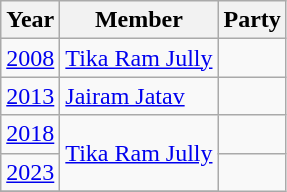<table class="wikitable sortable">
<tr>
<th>Year</th>
<th>Member</th>
<th colspan=2>Party</th>
</tr>
<tr>
<td><a href='#'>2008</a></td>
<td><a href='#'>Tika Ram Jully</a></td>
<td></td>
</tr>
<tr>
<td><a href='#'>2013</a></td>
<td><a href='#'>Jairam Jatav</a></td>
<td></td>
</tr>
<tr>
<td><a href='#'>2018</a></td>
<td rowspan=2><a href='#'>Tika Ram Jully</a></td>
<td></td>
</tr>
<tr>
<td><a href='#'>2023</a></td>
</tr>
<tr>
</tr>
</table>
